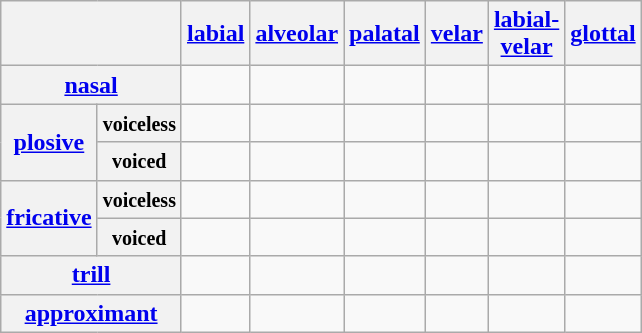<table class="wikitable" style="text-align:center;">
<tr>
<th colspan="2"></th>
<th><a href='#'>labial</a></th>
<th><a href='#'>alveolar</a></th>
<th><a href='#'>palatal</a></th>
<th><a href='#'>velar</a></th>
<th><a href='#'>labial-<br>velar</a></th>
<th><a href='#'>glottal</a></th>
</tr>
<tr>
<th colspan="2"><a href='#'>nasal</a></th>
<td></td>
<td></td>
<td> </td>
<td></td>
<td></td>
<td></td>
</tr>
<tr>
<th rowspan="2"><a href='#'>plosive</a></th>
<th><small>voiceless</small></th>
<td></td>
<td></td>
<td> </td>
<td></td>
<td></td>
<td></td>
</tr>
<tr>
<th><small>voiced</small></th>
<td></td>
<td></td>
<td> </td>
<td></td>
<td></td>
<td></td>
</tr>
<tr>
<th rowspan="2"><a href='#'>fricative</a></th>
<th><small>voiceless</small></th>
<td></td>
<td></td>
<td> </td>
<td></td>
<td></td>
<td></td>
</tr>
<tr>
<th><small>voiced</small></th>
<td></td>
<td></td>
<td></td>
<td></td>
<td></td>
<td></td>
</tr>
<tr>
<th colspan="2"><a href='#'>trill</a></th>
<td></td>
<td></td>
<td></td>
<td></td>
<td></td>
<td></td>
</tr>
<tr>
<th colspan="2"><a href='#'>approximant</a></th>
<td></td>
<td></td>
<td> </td>
<td></td>
<td></td>
<td></td>
</tr>
</table>
